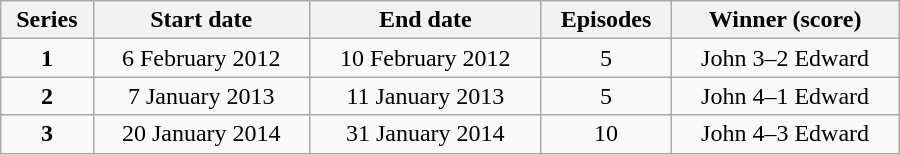<table class="wikitable" style="text-align:center; width:600px;">
<tr>
<th>Series</th>
<th>Start date</th>
<th>End date</th>
<th>Episodes</th>
<th>Winner (score)</th>
</tr>
<tr>
<td><strong>1</strong></td>
<td>6 February 2012</td>
<td>10 February 2012</td>
<td>5</td>
<td>John 3–2 Edward</td>
</tr>
<tr>
<td><strong>2</strong></td>
<td>7 January 2013</td>
<td>11 January 2013</td>
<td>5</td>
<td>John 4–1 Edward</td>
</tr>
<tr>
<td><strong>3</strong></td>
<td>20 January 2014</td>
<td>31 January 2014</td>
<td>10</td>
<td>John 4–3 Edward</td>
</tr>
</table>
